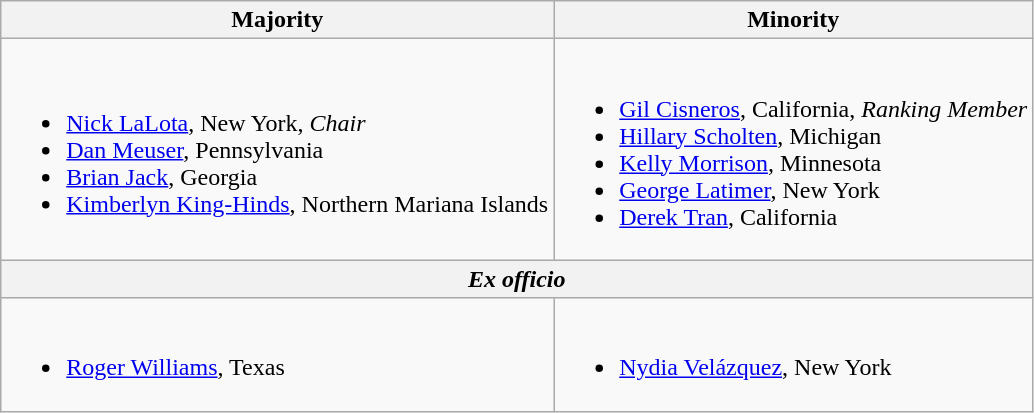<table class=wikitable>
<tr>
<th>Majority</th>
<th>Minority</th>
</tr>
<tr>
<td><br><ul><li><a href='#'>Nick LaLota</a>, New York, <em>Chair</em></li><li><a href='#'>Dan Meuser</a>, Pennsylvania</li><li><a href='#'>Brian Jack</a>, Georgia</li><li><a href='#'>Kimberlyn King-Hinds</a>, Northern Mariana Islands</li></ul></td>
<td><br><ul><li><a href='#'>Gil Cisneros</a>, California, <em>Ranking Member</em></li><li><a href='#'>Hillary Scholten</a>, Michigan</li><li><a href='#'>Kelly Morrison</a>, Minnesota</li><li><a href='#'>George Latimer</a>, New York</li><li><a href='#'>Derek Tran</a>, California</li></ul></td>
</tr>
<tr>
<th colspan=2><em>Ex officio</em></th>
</tr>
<tr>
<td><br><ul><li><a href='#'>Roger Williams</a>, Texas</li></ul></td>
<td><br><ul><li><a href='#'>Nydia Velázquez</a>, New York</li></ul></td>
</tr>
</table>
